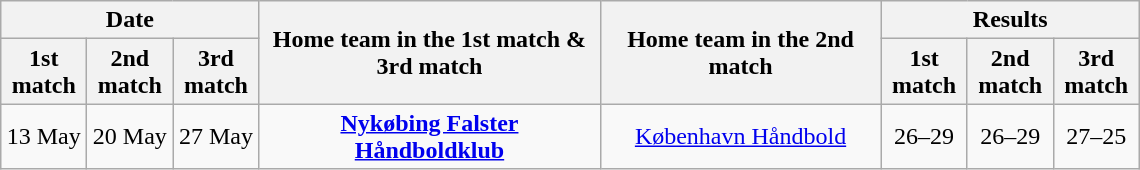<table class="wikitable" style="text-align:center; margin-left:1em;">
<tr>
<th colspan="3">Date</th>
<th rowspan="2" style="width:220px;">Home team in the 1st match & 3rd match</th>
<th rowspan="2" style="width:180px;">Home team in the 2nd match</th>
<th colspan="3">Results</th>
</tr>
<tr>
<th style="width:50px;">1st match</th>
<th style="width:50px;">2nd match</th>
<th style="width:50px;">3rd match</th>
<th style="width:50px;">1st match</th>
<th style="width:50px;">2nd match</th>
<th style="width:50px;">3rd match</th>
</tr>
<tr>
<td>13 May</td>
<td>20 May</td>
<td>27 May</td>
<td><strong><a href='#'>Nykøbing Falster Håndboldklub</a></strong></td>
<td><a href='#'>København Håndbold</a></td>
<td>26–29</td>
<td>26–29</td>
<td>27–25</td>
</tr>
</table>
